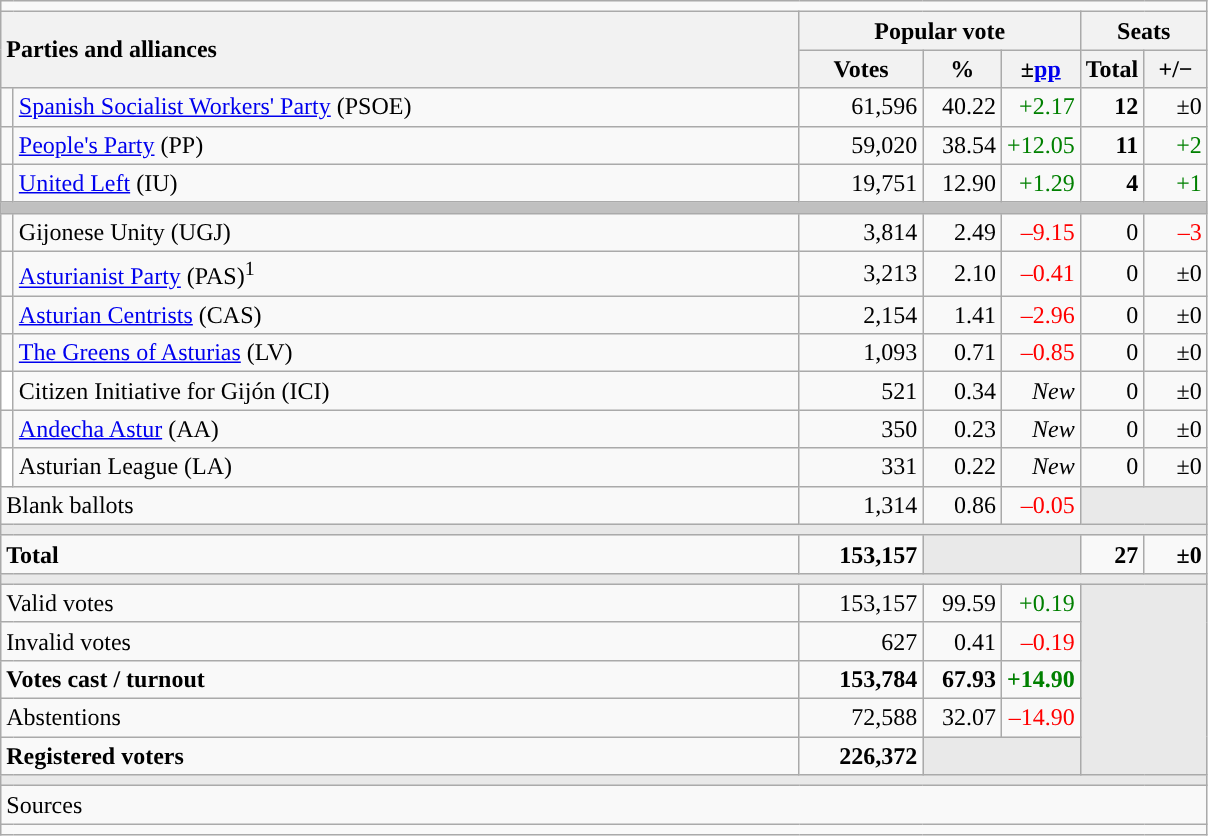<table class="wikitable" style="text-align:right;">
<tr>
<td colspan="7"></td>
</tr>
<tr>
<th style="text-align:left;" rowspan="2" colspan="2" width="525">Parties and alliances</th>
<th colspan="3">Popular vote</th>
<th colspan="2">Seats</th>
</tr>
<tr>
<th width="75">Votes</th>
<th width="45">%</th>
<th width="45">±<a href='#'>pp</a></th>
<th width="35">Total</th>
<th width="35">+/−</th>
</tr>
<tr>
<td width="1" style="color:inherit;background:"></td>
<td align="left"><a href='#'>Spanish Socialist Workers' Party</a> (PSOE)</td>
<td>61,596</td>
<td>40.22</td>
<td style="color:green;">+2.17</td>
<td><strong>12</strong></td>
<td>±0</td>
</tr>
<tr>
<td style="color:inherit;background:"></td>
<td align="left"><a href='#'>People's Party</a> (PP)</td>
<td>59,020</td>
<td>38.54</td>
<td style="color:green;">+12.05</td>
<td><strong>11</strong></td>
<td style="color:green;">+2</td>
</tr>
<tr>
<td style="color:inherit;background:"></td>
<td align="left"><a href='#'>United Left</a> (IU)</td>
<td>19,751</td>
<td>12.90</td>
<td style="color:green;">+1.29</td>
<td><strong>4</strong></td>
<td style="color:green;">+1</td>
</tr>
<tr>
<td colspan="7" bgcolor="#C0C0C0"></td>
</tr>
<tr>
<td style="color:inherit;background:"></td>
<td align="left">Gijonese Unity (UGJ)</td>
<td>3,814</td>
<td>2.49</td>
<td style="color:red;">–9.15</td>
<td>0</td>
<td style="color:red;">–3</td>
</tr>
<tr>
<td style="color:inherit;background:"></td>
<td align="left"><a href='#'>Asturianist Party</a> (PAS)<sup>1</sup></td>
<td>3,213</td>
<td>2.10</td>
<td style="color:red;">–0.41</td>
<td>0</td>
<td>±0</td>
</tr>
<tr>
<td style="color:inherit;background:"></td>
<td align="left"><a href='#'>Asturian Centrists</a> (CAS)</td>
<td>2,154</td>
<td>1.41</td>
<td style="color:red;">–2.96</td>
<td>0</td>
<td>±0</td>
</tr>
<tr>
<td style="color:inherit;background:"></td>
<td align="left"><a href='#'>The Greens of Asturias</a> (LV)</td>
<td>1,093</td>
<td>0.71</td>
<td style="color:red;">–0.85</td>
<td>0</td>
<td>±0</td>
</tr>
<tr>
<td bgcolor="white"></td>
<td align="left">Citizen Initiative for Gijón (ICI)</td>
<td>521</td>
<td>0.34</td>
<td><em>New</em></td>
<td>0</td>
<td>±0</td>
</tr>
<tr>
<td style="color:inherit;background:"></td>
<td align="left"><a href='#'>Andecha Astur</a> (AA)</td>
<td>350</td>
<td>0.23</td>
<td><em>New</em></td>
<td>0</td>
<td>±0</td>
</tr>
<tr>
<td bgcolor="white"></td>
<td align="left">Asturian League (LA)</td>
<td>331</td>
<td>0.22</td>
<td><em>New</em></td>
<td>0</td>
<td>±0</td>
</tr>
<tr>
<td align="left" colspan="2">Blank ballots</td>
<td>1,314</td>
<td>0.86</td>
<td style="color:red;">–0.05</td>
<td bgcolor="#E9E9E9" colspan="2"></td>
</tr>
<tr>
<td colspan="7" bgcolor="#E9E9E9"></td>
</tr>
<tr style="font-weight:bold;">
<td align="left" colspan="2">Total</td>
<td>153,157</td>
<td bgcolor="#E9E9E9" colspan="2"></td>
<td>27</td>
<td>±0</td>
</tr>
<tr>
<td colspan="7" bgcolor="#E9E9E9"></td>
</tr>
<tr>
<td align="left" colspan="2">Valid votes</td>
<td>153,157</td>
<td>99.59</td>
<td style="color:green;">+0.19</td>
<td bgcolor="#E9E9E9" colspan="2" rowspan="5"></td>
</tr>
<tr>
<td align="left" colspan="2">Invalid votes</td>
<td>627</td>
<td>0.41</td>
<td style="color:red;">–0.19</td>
</tr>
<tr style="font-weight:bold;">
<td align="left" colspan="2">Votes cast / turnout</td>
<td>153,784</td>
<td>67.93</td>
<td style="color:green;">+14.90</td>
</tr>
<tr>
<td align="left" colspan="2">Abstentions</td>
<td>72,588</td>
<td>32.07</td>
<td style="color:red;">–14.90</td>
</tr>
<tr style="font-weight:bold;">
<td align="left" colspan="2">Registered voters</td>
<td>226,372</td>
<td bgcolor="#E9E9E9" colspan="2"></td>
</tr>
<tr>
<td colspan="7" bgcolor="#E9E9E9"></td>
</tr>
<tr>
<td align="left" colspan="7">Sources</td>
</tr>
<tr>
<td colspan="7" style="text-align:left; max-width:790px;"></td>
</tr>
</table>
